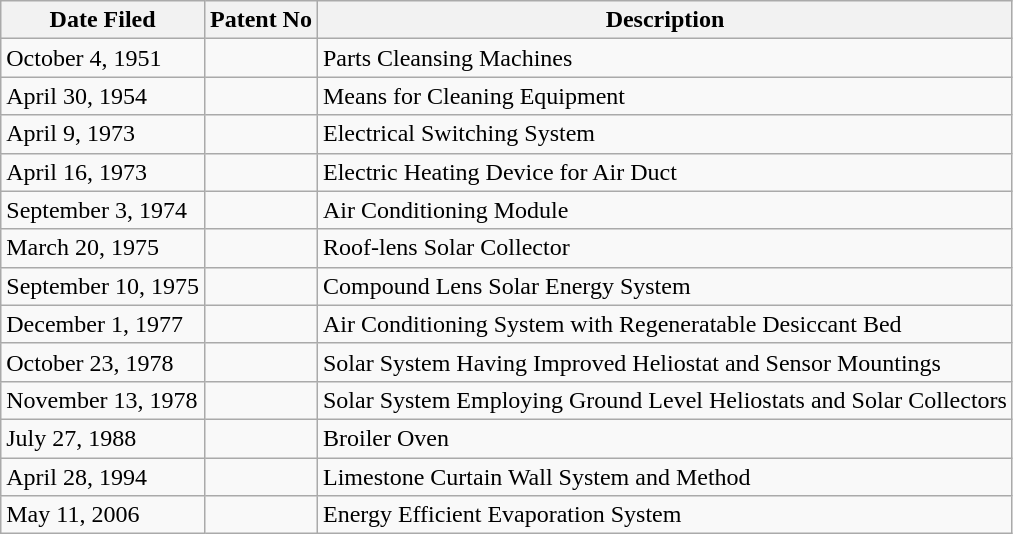<table class="wikitable" border="1">
<tr>
<th>Date Filed</th>
<th>Patent No</th>
<th>Description</th>
</tr>
<tr>
<td>October 4, 1951</td>
<td><strong></strong></td>
<td>Parts Cleansing Machines</td>
</tr>
<tr>
<td>April 30, 1954</td>
<td><strong></strong></td>
<td>Means for Cleaning Equipment</td>
</tr>
<tr>
<td>April 9, 1973</td>
<td><strong></strong></td>
<td>Electrical Switching System</td>
</tr>
<tr>
<td>April 16, 1973</td>
<td><strong></strong></td>
<td>Electric Heating Device for Air Duct</td>
</tr>
<tr>
<td>September 3, 1974</td>
<td><strong></strong></td>
<td>Air Conditioning Module</td>
</tr>
<tr>
<td>March 20, 1975</td>
<td><strong></strong></td>
<td>Roof-lens Solar Collector</td>
</tr>
<tr>
<td>September 10, 1975</td>
<td><strong></strong></td>
<td>Compound Lens Solar Energy System</td>
</tr>
<tr>
<td>December 1, 1977</td>
<td><strong></strong></td>
<td>Air Conditioning System with Regeneratable Desiccant Bed</td>
</tr>
<tr>
<td>October 23, 1978</td>
<td><strong></strong></td>
<td>Solar System Having Improved Heliostat and Sensor Mountings</td>
</tr>
<tr>
<td>November 13, 1978</td>
<td><strong></strong></td>
<td>Solar System Employing Ground Level Heliostats and Solar Collectors</td>
</tr>
<tr>
<td>July 27, 1988</td>
<td><strong></strong></td>
<td>Broiler Oven</td>
</tr>
<tr>
<td>April 28, 1994</td>
<td><strong></strong></td>
<td>Limestone Curtain Wall System and Method</td>
</tr>
<tr>
<td>May 11, 2006</td>
<td><strong></strong></td>
<td>Energy Efficient Evaporation System</td>
</tr>
</table>
